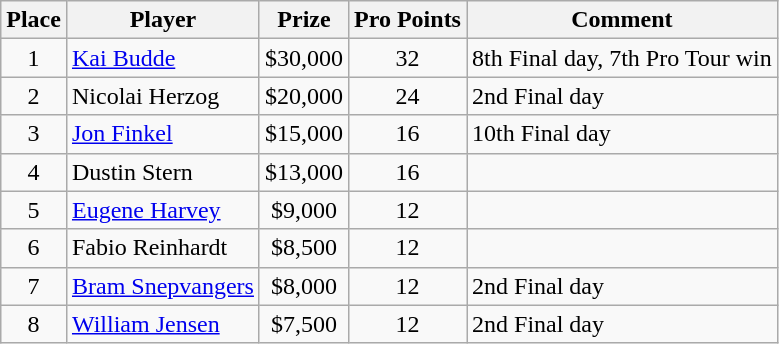<table class="wikitable">
<tr>
<th>Place</th>
<th>Player</th>
<th>Prize</th>
<th>Pro Points</th>
<th>Comment</th>
</tr>
<tr>
<td align=center>1</td>
<td> <a href='#'>Kai Budde</a></td>
<td align=center>$30,000</td>
<td align=center>32</td>
<td>8th Final day, 7th Pro Tour win</td>
</tr>
<tr>
<td align=center>2</td>
<td> Nicolai Herzog</td>
<td align=center>$20,000</td>
<td align=center>24</td>
<td>2nd Final day</td>
</tr>
<tr>
<td align=center>3</td>
<td> <a href='#'>Jon Finkel</a></td>
<td align=center>$15,000</td>
<td align=center>16</td>
<td>10th Final day</td>
</tr>
<tr>
<td align=center>4</td>
<td> Dustin Stern</td>
<td align=center>$13,000</td>
<td align=center>16</td>
<td></td>
</tr>
<tr>
<td align=center>5</td>
<td> <a href='#'>Eugene Harvey</a></td>
<td align=center>$9,000</td>
<td align=center>12</td>
<td></td>
</tr>
<tr>
<td align=center>6</td>
<td> Fabio Reinhardt</td>
<td align=center>$8,500</td>
<td align=center>12</td>
<td></td>
</tr>
<tr>
<td align=center>7</td>
<td> <a href='#'>Bram Snepvangers</a></td>
<td align=center>$8,000</td>
<td align=center>12</td>
<td>2nd Final day</td>
</tr>
<tr>
<td align=center>8</td>
<td> <a href='#'>William Jensen</a></td>
<td align=center>$7,500</td>
<td align=center>12</td>
<td>2nd Final day</td>
</tr>
</table>
